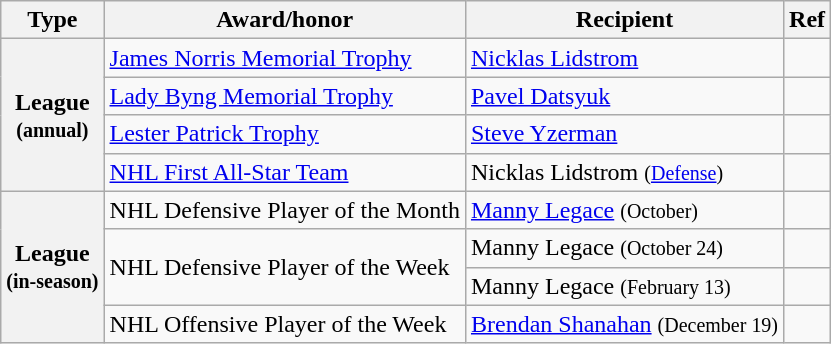<table class="wikitable">
<tr>
<th scope="col">Type</th>
<th scope="col">Award/honor</th>
<th scope="col">Recipient</th>
<th scope="col">Ref</th>
</tr>
<tr>
<th scope="row" rowspan="4">League<br><small>(annual)</small></th>
<td><a href='#'>James Norris Memorial Trophy</a></td>
<td><a href='#'>Nicklas Lidstrom</a></td>
<td></td>
</tr>
<tr>
<td><a href='#'>Lady Byng Memorial Trophy</a></td>
<td><a href='#'>Pavel Datsyuk</a></td>
<td></td>
</tr>
<tr>
<td><a href='#'>Lester Patrick Trophy</a></td>
<td><a href='#'>Steve Yzerman</a></td>
<td></td>
</tr>
<tr>
<td><a href='#'>NHL First All-Star Team</a></td>
<td>Nicklas Lidstrom <small>(<a href='#'>Defense</a>)</small></td>
<td></td>
</tr>
<tr>
<th scope="row" rowspan="4">League<br><small>(in-season)</small></th>
<td>NHL Defensive Player of the Month</td>
<td><a href='#'>Manny Legace</a> <small>(October)</small></td>
<td></td>
</tr>
<tr>
<td rowspan="2">NHL Defensive Player of the Week</td>
<td>Manny Legace <small>(October 24)</small></td>
<td></td>
</tr>
<tr>
<td>Manny Legace <small>(February 13)</small></td>
<td></td>
</tr>
<tr>
<td>NHL Offensive Player of the Week</td>
<td><a href='#'>Brendan Shanahan</a> <small>(December 19)</small></td>
<td></td>
</tr>
</table>
